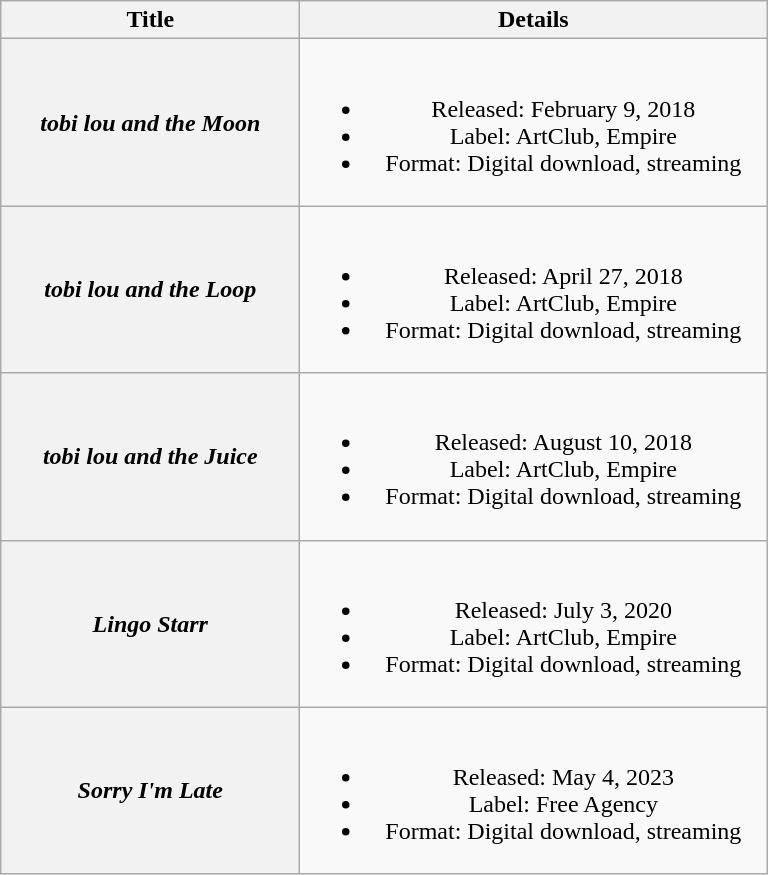<table class="wikitable plainrowheaders" style="text-align:center;">
<tr>
<th scope="col" style="width:12em;">Title</th>
<th scope="col" style="width:19em;">Details</th>
</tr>
<tr>
<th scope="row"><em>tobi lou and the Moon</em></th>
<td><br><ul><li>Released: February 9, 2018</li><li>Label: ArtClub, Empire</li><li>Format: Digital download, streaming</li></ul></td>
</tr>
<tr>
<th scope="row"><em>tobi lou and the Loop</em></th>
<td><br><ul><li>Released: April 27, 2018</li><li>Label: ArtClub, Empire</li><li>Format: Digital download, streaming</li></ul></td>
</tr>
<tr>
<th scope="row"><em>tobi lou and the Juice</em></th>
<td><br><ul><li>Released: August 10, 2018</li><li>Label: ArtClub, Empire</li><li>Format: Digital download, streaming</li></ul></td>
</tr>
<tr>
<th scope="row"><em>Lingo Starr</em></th>
<td><br><ul><li>Released: July 3, 2020</li><li>Label: ArtClub, Empire</li><li>Format: Digital download, streaming</li></ul></td>
</tr>
<tr>
<th scope="row"><em>Sorry I'm Late</em> <br></th>
<td><br><ul><li>Released: May 4, 2023</li><li>Label: Free Agency</li><li>Format: Digital download, streaming</li></ul></td>
</tr>
</table>
